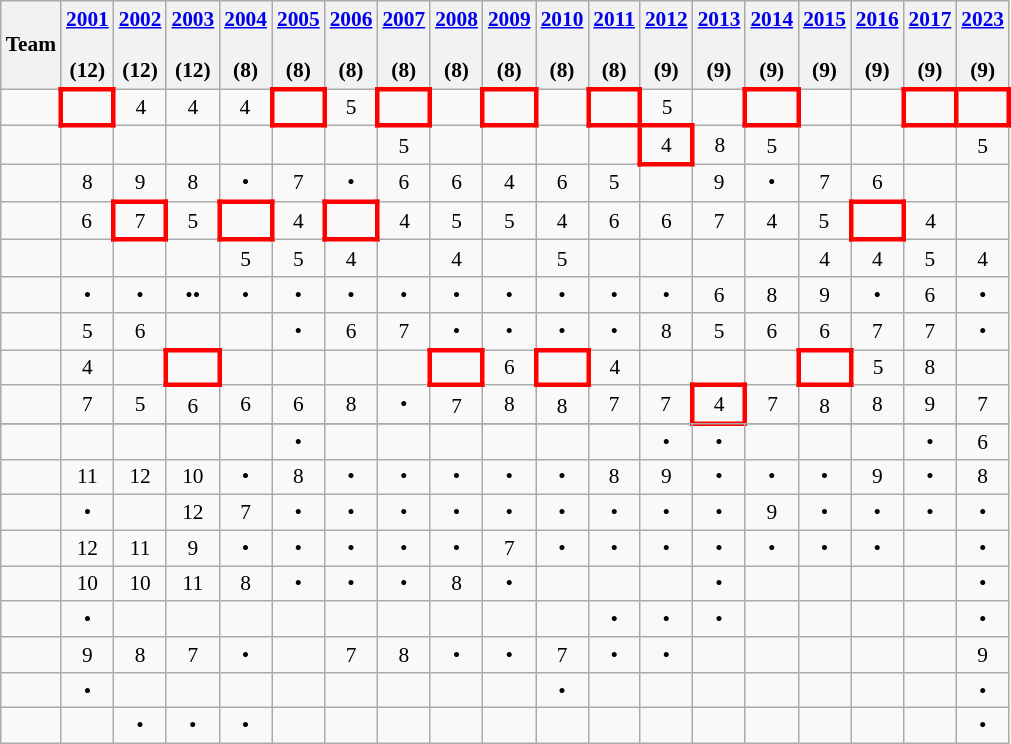<table class="wikitable" style="font-size: 89%">
<tr>
<th>Team</th>
<th><a href='#'>2001</a><br><br>(12)</th>
<th><a href='#'>2002</a><br><br>(12)</th>
<th><a href='#'>2003</a><br><br>(12)</th>
<th><a href='#'>2004</a><br><br>(8)</th>
<th><a href='#'>2005</a><br><br>(8)</th>
<th><a href='#'>2006</a><br><br>(8)</th>
<th><a href='#'>2007</a><br><br>(8)</th>
<th><a href='#'>2008</a><br><br>(8)</th>
<th><a href='#'>2009</a><br><br>(8)</th>
<th><a href='#'>2010</a><br><br>(8)</th>
<th><a href='#'>2011</a><br><br>(8)</th>
<th><a href='#'>2012</a><br><br>(9)</th>
<th><a href='#'>2013</a><br><br>(9)</th>
<th><a href='#'>2014</a><br><br>(9)</th>
<th><a href='#'>2015</a><br><br>(9)</th>
<th><a href='#'>2016</a><br><br>(9)</th>
<th><a href='#'>2017</a><br><br>(9)</th>
<th><a href='#'>2023</a><br><br>(9)</th>
</tr>
<tr align=center>
<td align=left></td>
<td style="border: 3px solid red"></td>
<td>4</td>
<td>4</td>
<td>4</td>
<td style="border: 3px solid red"></td>
<td>5</td>
<td style="border: 3px solid red"></td>
<td></td>
<td style="border: 3px solid red"></td>
<td></td>
<td style="border: 3px solid red"></td>
<td>5</td>
<td></td>
<td style="border: 3px solid red"></td>
<td></td>
<td></td>
<td style="border: 3px solid red"></td>
<td style="border: 3px solid red"></td>
</tr>
<tr align=center>
<td align=left></td>
<td></td>
<td></td>
<td></td>
<td></td>
<td></td>
<td></td>
<td>5</td>
<td></td>
<td></td>
<td></td>
<td></td>
<td style="border: 3px solid red">4</td>
<td>8</td>
<td>5</td>
<td></td>
<td></td>
<td></td>
<td>5</td>
</tr>
<tr align=center>
<td align=left></td>
<td>8</td>
<td>9</td>
<td>8</td>
<td>•</td>
<td>7</td>
<td>•</td>
<td>6</td>
<td>6</td>
<td>4</td>
<td>6</td>
<td>5</td>
<td></td>
<td>9</td>
<td>•</td>
<td>7</td>
<td>6</td>
<td></td>
<td></td>
</tr>
<tr align=center>
<td align=left></td>
<td>6</td>
<td style="border: 3px solid red">7</td>
<td>5</td>
<td style="border: 3px solid red"></td>
<td>4</td>
<td style="border: 3px solid red"></td>
<td>4</td>
<td>5</td>
<td>5</td>
<td>4</td>
<td>6</td>
<td>6</td>
<td>7</td>
<td>4</td>
<td>5</td>
<td style="border: 3px solid red"></td>
<td>4</td>
<td></td>
</tr>
<tr align=center>
<td align=left></td>
<td></td>
<td></td>
<td></td>
<td>5</td>
<td>5</td>
<td>4</td>
<td></td>
<td>4</td>
<td></td>
<td>5</td>
<td></td>
<td></td>
<td></td>
<td></td>
<td>4</td>
<td>4</td>
<td>5</td>
<td>4</td>
</tr>
<tr align=center>
<td align=left></td>
<td>•</td>
<td>•</td>
<td>••</td>
<td>•</td>
<td>•</td>
<td>•</td>
<td>•</td>
<td>•</td>
<td>•</td>
<td>•</td>
<td>•</td>
<td>•</td>
<td>6</td>
<td>8</td>
<td>9</td>
<td>•</td>
<td>6</td>
<td>•</td>
</tr>
<tr align=center>
<td align=left></td>
<td>5</td>
<td>6</td>
<td></td>
<td></td>
<td>•</td>
<td>6</td>
<td>7</td>
<td>•</td>
<td>•</td>
<td>•</td>
<td>•</td>
<td>8</td>
<td>5</td>
<td>6</td>
<td>6</td>
<td>7</td>
<td>7</td>
<td>•</td>
</tr>
<tr align=center>
<td align=left></td>
<td>4</td>
<td></td>
<td style="border: 3px solid red"></td>
<td></td>
<td></td>
<td></td>
<td></td>
<td style="border: 3px solid red"></td>
<td>6</td>
<td style="border: 3px solid red"></td>
<td>4</td>
<td></td>
<td></td>
<td></td>
<td style="border: 3px solid red"></td>
<td>5</td>
<td>8</td>
<td></td>
</tr>
<tr align=center>
<td align=left></td>
<td>7</td>
<td>5</td>
<td>6</td>
<td>6</td>
<td>6</td>
<td>8</td>
<td>•</td>
<td>7</td>
<td>8</td>
<td>8</td>
<td>7</td>
<td>7</td>
<td style="border: 3px solid red">4</td>
<td>7</td>
<td>8</td>
<td>8</td>
<td>9</td>
<td>7</td>
</tr>
<tr>
</tr>
<tr align=center>
<td align=left></td>
<td></td>
<td></td>
<td></td>
<td></td>
<td>•</td>
<td></td>
<td></td>
<td></td>
<td></td>
<td></td>
<td></td>
<td>•</td>
<td>•</td>
<td></td>
<td></td>
<td></td>
<td>•</td>
<td>6</td>
</tr>
<tr align=center>
<td align=left></td>
<td>11</td>
<td>12</td>
<td>10</td>
<td>•</td>
<td>8</td>
<td>•</td>
<td>•</td>
<td>•</td>
<td>•</td>
<td>•</td>
<td>8</td>
<td>9</td>
<td>•</td>
<td>•</td>
<td>•</td>
<td>9</td>
<td>•</td>
<td>8</td>
</tr>
<tr align=center>
<td align=left></td>
<td>•</td>
<td></td>
<td>12</td>
<td>7</td>
<td>•</td>
<td>•</td>
<td>•</td>
<td>•</td>
<td>•</td>
<td>•</td>
<td>•</td>
<td>•</td>
<td>•</td>
<td>9</td>
<td>•</td>
<td>•</td>
<td>•</td>
<td>•</td>
</tr>
<tr align=center>
<td align=left></td>
<td>12</td>
<td>11</td>
<td>9</td>
<td>•</td>
<td>•</td>
<td>•</td>
<td>•</td>
<td>•</td>
<td>7</td>
<td>•</td>
<td>•</td>
<td>•</td>
<td>•</td>
<td>•</td>
<td>•</td>
<td>•</td>
<td></td>
<td>•</td>
</tr>
<tr align=center>
<td align=left></td>
<td>10</td>
<td>10</td>
<td>11</td>
<td>8</td>
<td>•</td>
<td>•</td>
<td>•</td>
<td>8</td>
<td>•</td>
<td></td>
<td></td>
<td></td>
<td>•</td>
<td></td>
<td></td>
<td></td>
<td></td>
<td>•</td>
</tr>
<tr align=center>
<td align=left></td>
<td>•</td>
<td></td>
<td></td>
<td></td>
<td></td>
<td></td>
<td></td>
<td></td>
<td></td>
<td></td>
<td>•</td>
<td>•</td>
<td>•</td>
<td></td>
<td></td>
<td></td>
<td></td>
<td>•</td>
</tr>
<tr align=center>
<td align=left></td>
<td>9</td>
<td>8</td>
<td>7</td>
<td>•</td>
<td></td>
<td>7</td>
<td>8</td>
<td>•</td>
<td>•</td>
<td>7</td>
<td>•</td>
<td>•</td>
<td></td>
<td></td>
<td></td>
<td></td>
<td></td>
<td>9</td>
</tr>
<tr align=center>
<td align=left></td>
<td>•</td>
<td></td>
<td></td>
<td></td>
<td></td>
<td></td>
<td></td>
<td></td>
<td></td>
<td>•</td>
<td></td>
<td></td>
<td></td>
<td></td>
<td></td>
<td></td>
<td></td>
<td>•</td>
</tr>
<tr align=center>
<td align=left></td>
<td></td>
<td>•</td>
<td>•</td>
<td>•</td>
<td></td>
<td></td>
<td></td>
<td></td>
<td></td>
<td></td>
<td></td>
<td></td>
<td></td>
<td></td>
<td></td>
<td></td>
<td></td>
<td>•</td>
</tr>
</table>
